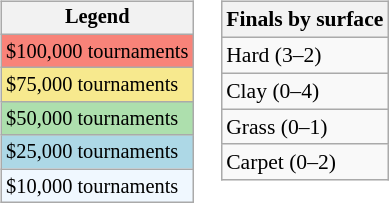<table>
<tr valign=top>
<td><br><table class=wikitable style="font-size:85%">
<tr>
<th>Legend</th>
</tr>
<tr style="background:#f88379;">
<td>$100,000 tournaments</td>
</tr>
<tr style="background:#f7e98e;">
<td>$75,000 tournaments</td>
</tr>
<tr style="background:#addfad;">
<td>$50,000 tournaments</td>
</tr>
<tr style="background:lightblue;">
<td>$25,000 tournaments</td>
</tr>
<tr style="background:#f0f8ff;">
<td>$10,000 tournaments</td>
</tr>
</table>
</td>
<td><br><table class=wikitable style="font-size:90%">
<tr>
<th>Finals by surface</th>
</tr>
<tr>
<td>Hard (3–2)</td>
</tr>
<tr>
<td>Clay (0–4)</td>
</tr>
<tr>
<td>Grass (0–1)</td>
</tr>
<tr>
<td>Carpet (0–2)</td>
</tr>
</table>
</td>
</tr>
</table>
